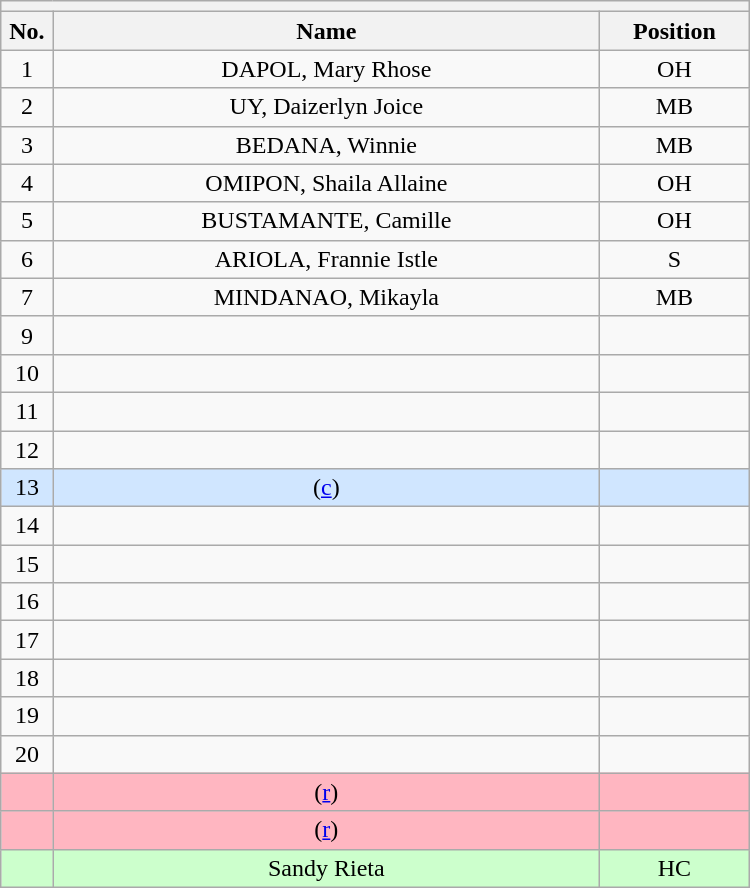<table class="wikitable mw-collapsible mw-collapsed" style="text-align:center; width:500px; border:none">
<tr>
<th style="text-align:left" colspan="3"></th>
</tr>
<tr>
<th style="width:7%">No.</th>
<th>Name</th>
<th style="width:20%">Position</th>
</tr>
<tr>
<td>1</td>
<td>DAPOL, Mary Rhose</td>
<td>OH</td>
</tr>
<tr>
<td>2</td>
<td>UY, Daizerlyn Joice</td>
<td>MB</td>
</tr>
<tr>
<td>3</td>
<td>BEDANA, Winnie</td>
<td>MB</td>
</tr>
<tr>
<td>4</td>
<td>OMIPON, Shaila Allaine</td>
<td>OH</td>
</tr>
<tr>
<td>5</td>
<td>BUSTAMANTE, Camille</td>
<td>OH</td>
</tr>
<tr>
<td>6</td>
<td>ARIOLA, Frannie Istle</td>
<td>S</td>
</tr>
<tr>
<td>7</td>
<td>MINDANAO, Mikayla</td>
<td>MB</td>
</tr>
<tr>
<td>9</td>
<td></td>
<td></td>
</tr>
<tr>
<td>10</td>
<td></td>
<td></td>
</tr>
<tr>
<td>11</td>
<td></td>
<td></td>
</tr>
<tr>
<td>12</td>
<td></td>
<td></td>
</tr>
<tr bgcolor=#DOE6FF>
<td>13</td>
<td>(<a href='#'>c</a>)</td>
<td></td>
</tr>
<tr>
<td>14</td>
<td></td>
<td></td>
</tr>
<tr>
<td>15</td>
<td></td>
<td></td>
</tr>
<tr>
<td>16</td>
<td></td>
<td></td>
</tr>
<tr>
<td>17</td>
<td></td>
<td></td>
</tr>
<tr>
<td>18</td>
<td></td>
<td></td>
</tr>
<tr>
<td>19</td>
<td></td>
<td></td>
</tr>
<tr>
<td>20</td>
<td></td>
<td></td>
</tr>
<tr bgcolor=#FFB6C1>
<td></td>
<td>(<a href='#'>r</a>)</td>
<td></td>
</tr>
<tr bgcolor=#FFB6C1>
<td></td>
<td>(<a href='#'>r</a>)</td>
<td></td>
</tr>
<tr bgcolor=#CCFFCC>
<td></td>
<td>Sandy Rieta</td>
<td>HC</td>
</tr>
</table>
